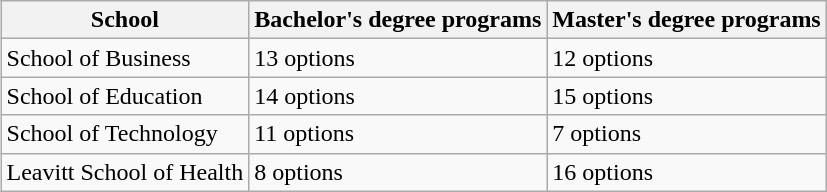<table class="wikitable sortable"  style="float:right; margin:10px">
<tr>
<th>School</th>
<th>Bachelor's degree programs</th>
<th>Master's degree programs</th>
</tr>
<tr>
<td>School of Business</td>
<td>13 options</td>
<td>12 options</td>
</tr>
<tr>
<td>School of Education</td>
<td>14 options</td>
<td>15 options</td>
</tr>
<tr>
<td>School of Technology</td>
<td>11 options</td>
<td>7 options</td>
</tr>
<tr>
<td>Leavitt School of Health</td>
<td>8 options</td>
<td>16 options</td>
</tr>
</table>
